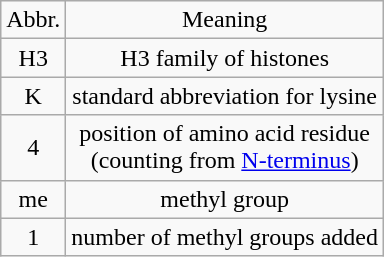<table class="wikitable" style="text-align:center">
<tr>
<td>Abbr.</td>
<td>Meaning</td>
</tr>
<tr>
<td>H3</td>
<td>H3 family of histones</td>
</tr>
<tr>
<td>K</td>
<td>standard abbreviation for lysine</td>
</tr>
<tr>
<td>4</td>
<td>position of amino acid residue<br>(counting from <a href='#'>N-terminus</a>)</td>
</tr>
<tr>
<td>me</td>
<td>methyl group</td>
</tr>
<tr>
<td>1</td>
<td>number of methyl groups added</td>
</tr>
</table>
